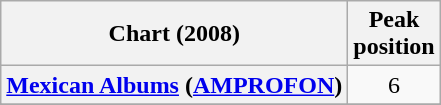<table class="wikitable sortable plainrowheaders" style="text-align:center;">
<tr>
<th scope="col">Chart (2008)</th>
<th scope="col">Peak<br>position</th>
</tr>
<tr>
<th scope="row"><a href='#'>Mexican Albums</a> (<a href='#'>AMPROFON</a>)</th>
<td>6</td>
</tr>
<tr>
</tr>
<tr>
</tr>
<tr>
</tr>
<tr>
</tr>
</table>
